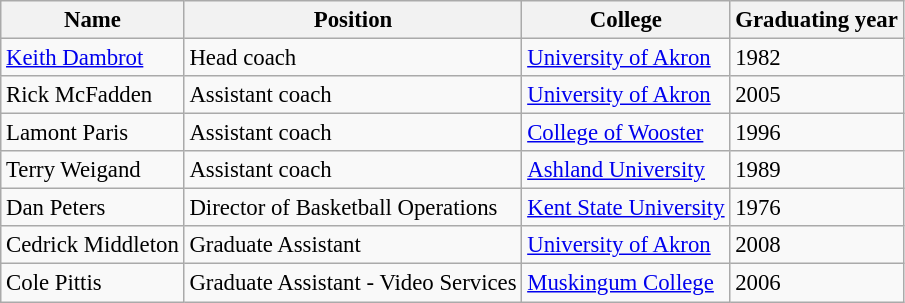<table class="wikitable" style="font-size: 95%;">
<tr>
<th>Name</th>
<th>Position</th>
<th>College</th>
<th>Graduating year</th>
</tr>
<tr>
<td><a href='#'>Keith Dambrot</a></td>
<td>Head coach</td>
<td><a href='#'>University of Akron</a></td>
<td>1982</td>
</tr>
<tr>
<td>Rick McFadden</td>
<td>Assistant coach</td>
<td><a href='#'>University of Akron</a></td>
<td>2005</td>
</tr>
<tr>
<td>Lamont Paris</td>
<td>Assistant coach</td>
<td><a href='#'>College of Wooster</a></td>
<td>1996</td>
</tr>
<tr>
<td>Terry Weigand</td>
<td>Assistant coach</td>
<td><a href='#'>Ashland University</a></td>
<td>1989</td>
</tr>
<tr>
<td>Dan Peters</td>
<td>Director of Basketball Operations</td>
<td><a href='#'>Kent State University</a></td>
<td>1976</td>
</tr>
<tr>
<td>Cedrick Middleton</td>
<td>Graduate Assistant</td>
<td><a href='#'>University of Akron</a></td>
<td>2008</td>
</tr>
<tr>
<td>Cole Pittis</td>
<td>Graduate Assistant - Video Services</td>
<td><a href='#'>Muskingum College</a></td>
<td>2006</td>
</tr>
</table>
